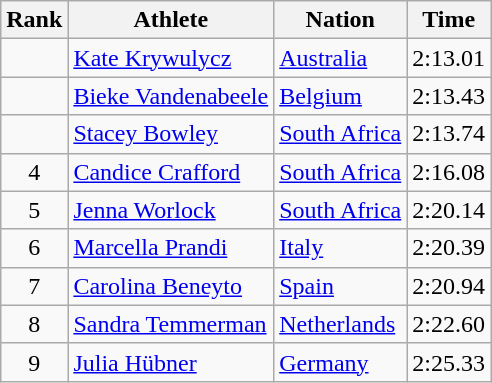<table class="wikitable sortable" style="text-align:center">
<tr>
<th>Rank</th>
<th>Athlete</th>
<th>Nation</th>
<th>Time</th>
</tr>
<tr>
<td></td>
<td align=left><a href='#'>Kate Krywulycz</a></td>
<td align=left> <a href='#'>Australia</a></td>
<td>2:13.01</td>
</tr>
<tr>
<td></td>
<td align=left><a href='#'>Bieke Vandenabeele</a></td>
<td align=left> <a href='#'>Belgium</a></td>
<td>2:13.43</td>
</tr>
<tr>
<td></td>
<td align=left><a href='#'>Stacey Bowley</a></td>
<td align=left> <a href='#'>South Africa</a></td>
<td>2:13.74</td>
</tr>
<tr>
<td>4</td>
<td align=left><a href='#'>Candice Crafford</a></td>
<td align=left> <a href='#'>South Africa</a></td>
<td>2:16.08</td>
</tr>
<tr>
<td>5</td>
<td align=left><a href='#'>Jenna Worlock</a></td>
<td align=left> <a href='#'>South Africa</a></td>
<td>2:20.14</td>
</tr>
<tr>
<td>6</td>
<td align=left><a href='#'>Marcella Prandi</a></td>
<td align=left> <a href='#'>Italy</a></td>
<td>2:20.39</td>
</tr>
<tr>
<td>7</td>
<td align=left><a href='#'>Carolina Beneyto</a></td>
<td align=left> <a href='#'>Spain</a></td>
<td>2:20.94</td>
</tr>
<tr>
<td>8</td>
<td align=left><a href='#'>Sandra Temmerman</a></td>
<td align=left> <a href='#'>Netherlands</a></td>
<td>2:22.60</td>
</tr>
<tr>
<td>9</td>
<td align=left><a href='#'>Julia Hübner</a></td>
<td align=left> <a href='#'>Germany</a></td>
<td>2:25.33</td>
</tr>
</table>
